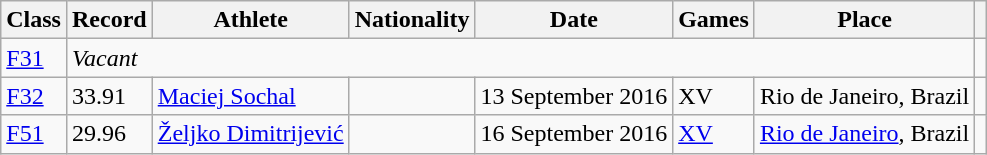<table class="wikitable">
<tr>
<th>Class</th>
<th>Record</th>
<th>Athlete</th>
<th>Nationality</th>
<th>Date</th>
<th>Games</th>
<th>Place</th>
<th></th>
</tr>
<tr>
<td><a href='#'>F31</a></td>
<td colspan="6"><em>Vacant</em></td>
<td></td>
</tr>
<tr>
<td><a href='#'>F32</a></td>
<td>33.91</td>
<td><a href='#'>Maciej Sochal</a></td>
<td></td>
<td>13 September 2016</td>
<td>XV</td>
<td> Rio de Janeiro, Brazil</td>
<td></td>
</tr>
<tr>
<td><a href='#'>F51</a></td>
<td>29.96</td>
<td><a href='#'>Željko Dimitrijević</a></td>
<td></td>
<td>16 September 2016</td>
<td><a href='#'>XV</a></td>
<td> <a href='#'>Rio de Janeiro</a>, Brazil</td>
<td></td>
</tr>
</table>
